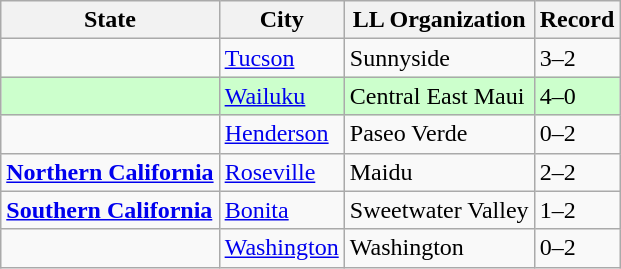<table class="wikitable">
<tr>
<th>State</th>
<th>City</th>
<th>LL Organization</th>
<th>Record</th>
</tr>
<tr>
<td><strong></strong></td>
<td><a href='#'>Tucson</a></td>
<td>Sunnyside</td>
<td>3–2</td>
</tr>
<tr bgcolor="ccffcc">
<td><strong></strong></td>
<td><a href='#'>Wailuku</a></td>
<td>Central East Maui</td>
<td>4–0</td>
</tr>
<tr>
<td><strong></strong></td>
<td><a href='#'>Henderson</a></td>
<td>Paseo Verde</td>
<td>0–2</td>
</tr>
<tr>
<td> <strong><a href='#'>Northern California</a></strong></td>
<td><a href='#'>Roseville</a></td>
<td>Maidu</td>
<td>2–2</td>
</tr>
<tr>
<td> <strong><a href='#'>Southern California</a></strong></td>
<td><a href='#'>Bonita</a></td>
<td>Sweetwater Valley</td>
<td>1–2</td>
</tr>
<tr>
<td><strong></strong></td>
<td><a href='#'>Washington</a></td>
<td>Washington</td>
<td>0–2</td>
</tr>
</table>
